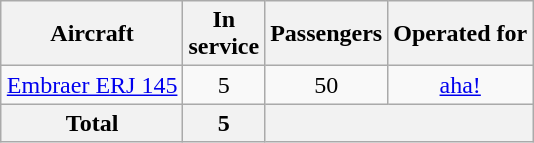<table class="wikitable" style="text-align:center;margin:auto;">
<tr>
<th>Aircraft</th>
<th>In <br>service</th>
<th>Passengers</th>
<th>Operated for</th>
</tr>
<tr>
<td><a href='#'>Embraer ERJ 145</a></td>
<td>5</td>
<td>50</td>
<td><a href='#'>aha!</a></td>
</tr>
<tr>
<th>Total</th>
<th>5</th>
<th colspan="2"></th>
</tr>
</table>
